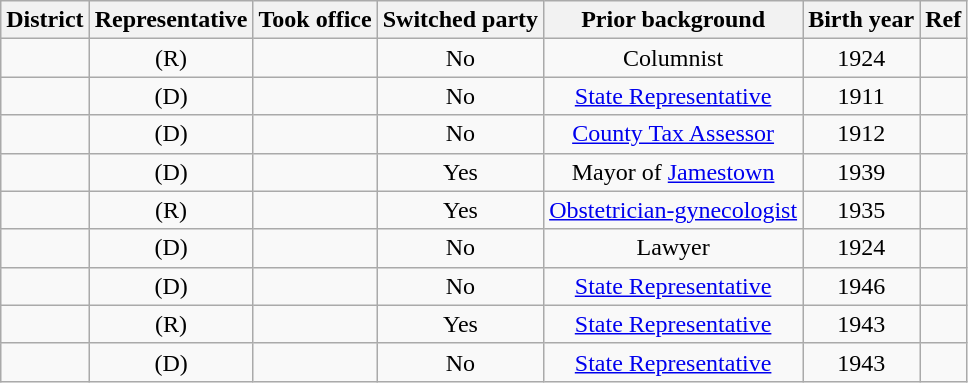<table class="sortable wikitable" style="text-align:center">
<tr>
<th>District</th>
<th>Representative</th>
<th>Took office</th>
<th>Switched party</th>
<th>Prior background</th>
<th>Birth year</th>
<th>Ref</th>
</tr>
<tr>
<td></td>
<td> (R)</td>
<td></td>
<td>No</td>
<td>Columnist</td>
<td>1924</td>
<td></td>
</tr>
<tr>
<td></td>
<td> (D)</td>
<td></td>
<td>No</td>
<td><a href='#'>State Representative</a></td>
<td>1911</td>
<td></td>
</tr>
<tr>
<td></td>
<td> (D)</td>
<td></td>
<td>No</td>
<td><a href='#'>County Tax Assessor</a></td>
<td>1912</td>
<td></td>
</tr>
<tr>
<td></td>
<td> (D)</td>
<td></td>
<td>Yes</td>
<td>Mayor of <a href='#'>Jamestown</a></td>
<td>1939</td>
<td></td>
</tr>
<tr>
<td></td>
<td> (R)</td>
<td></td>
<td>Yes</td>
<td><a href='#'>Obstetrician-gynecologist</a></td>
<td>1935</td>
<td></td>
</tr>
<tr>
<td></td>
<td> (D)</td>
<td></td>
<td>No</td>
<td>Lawyer</td>
<td>1924</td>
<td></td>
</tr>
<tr>
<td></td>
<td> (D)</td>
<td></td>
<td>No</td>
<td><a href='#'>State Representative</a></td>
<td>1946</td>
<td></td>
</tr>
<tr>
<td></td>
<td> (R)</td>
<td></td>
<td>Yes</td>
<td><a href='#'>State Representative</a></td>
<td>1943</td>
<td></td>
</tr>
<tr>
<td></td>
<td> (D)</td>
<td></td>
<td>No</td>
<td><a href='#'>State Representative</a></td>
<td>1943</td>
<td></td>
</tr>
</table>
